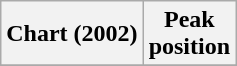<table class="wikitable sortable plainrowheaders" style="text-align:center">
<tr>
<th>Chart (2002)</th>
<th>Peak <br> position</th>
</tr>
<tr>
</tr>
</table>
